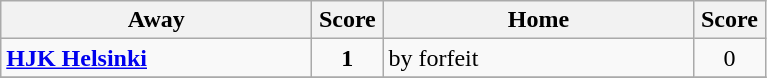<table class="wikitable">
<tr>
<th width="200">Away</th>
<th width="40">Score</th>
<th width="200">Home</th>
<th width="40">Score</th>
</tr>
<tr>
<td><strong><a href='#'>HJK Helsinki</a></strong></td>
<td align=center><strong>1</strong></td>
<td>by forfeit</td>
<td align=center>0</td>
</tr>
<tr>
</tr>
</table>
